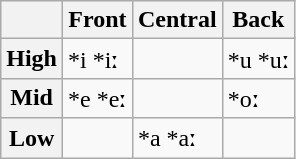<table class="wikitable">
<tr>
<th></th>
<th>Front</th>
<th>Central</th>
<th>Back</th>
</tr>
<tr>
<th>High</th>
<td>*i *iː</td>
<td></td>
<td>*u *uː</td>
</tr>
<tr>
<th>Mid</th>
<td>*e *eː</td>
<td></td>
<td>*oː</td>
</tr>
<tr>
<th>Low</th>
<td></td>
<td>*a *aː</td>
<td></td>
</tr>
</table>
